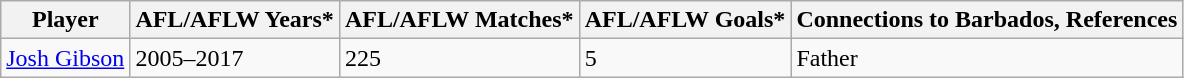<table class="wikitable sortable">
<tr>
<th>Player</th>
<th>AFL/AFLW Years*</th>
<th>AFL/AFLW Matches*</th>
<th>AFL/AFLW Goals*</th>
<th>Connections to Barbados, References</th>
</tr>
<tr>
<td><a href='#'>Josh Gibson</a></td>
<td>2005–2017</td>
<td>225</td>
<td>5</td>
<td>Father</td>
</tr>
</table>
